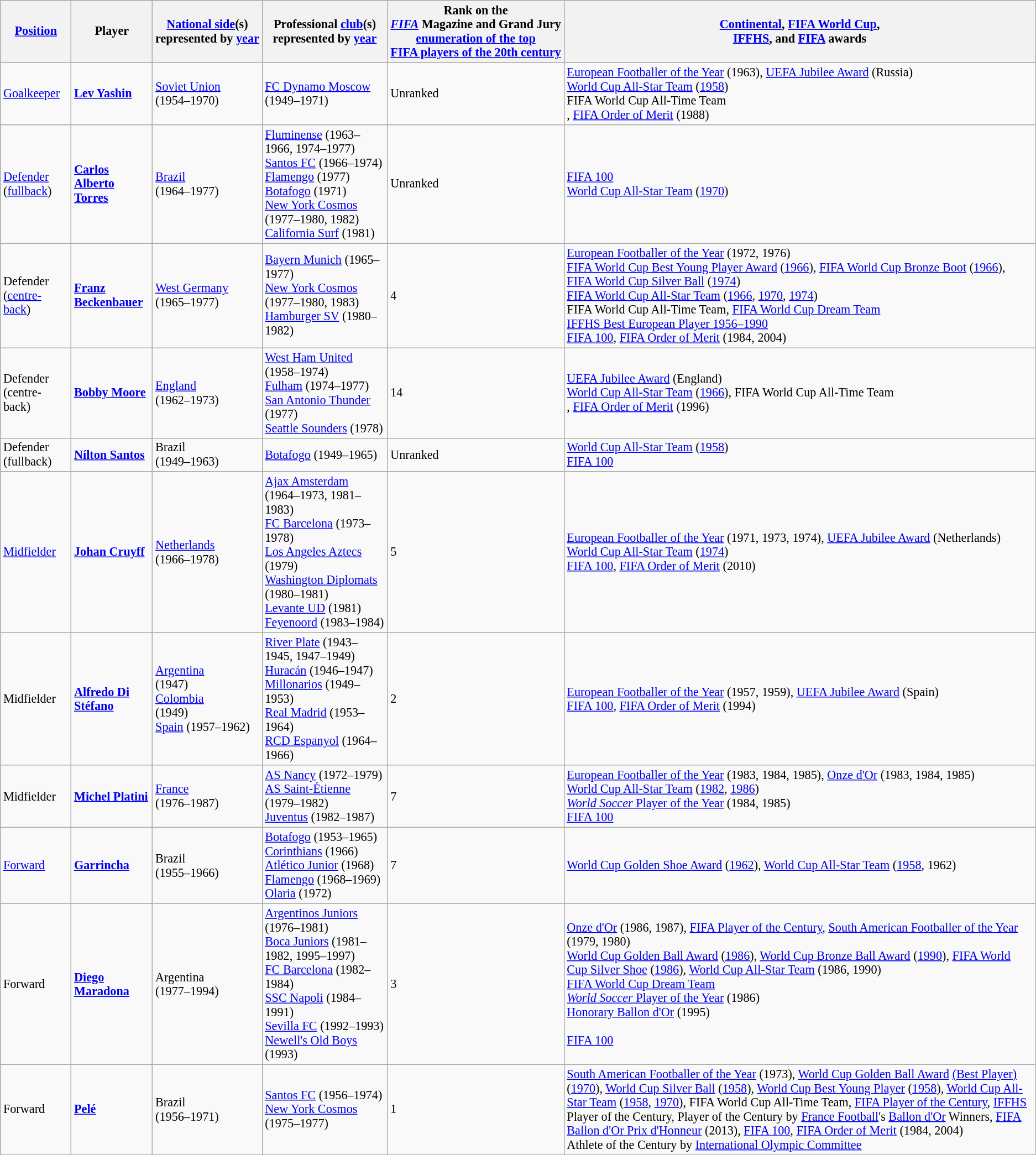<table class="wikitable" style="font-size: 92.5%;">
<tr style="white-space: nowrap;">
<th><a href='#'>Position</a></th>
<th>Player</th>
<th><a href='#'>National side</a>(s)<br>represented by <a href='#'>year</a></th>
<th>Professional <a href='#'>club</a>(s)<br>represented by <a href='#'>year</a></th>
<th>Rank on the<br><em><a href='#'>FIFA</a></em> Magazine and Grand Jury<br><a href='#'>enumeration of the top</a><br><a href='#'>FIFA players of the 20th century</a></th>
<th><a href='#'>Continental</a>, <a href='#'>FIFA World Cup</a>,<br><a href='#'>IFFHS</a>, and <a href='#'>FIFA</a> awards</th>
</tr>
<tr>
<td><a href='#'>Goalkeeper</a></td>
<td><strong><a href='#'>Lev Yashin</a></strong></td>
<td> <a href='#'>Soviet Union</a><br>(1954–1970)</td>
<td><a href='#'>FC Dynamo Moscow</a> (1949–1971)</td>
<td>Unranked</td>
<td><a href='#'>European Footballer of the Year</a> (1963), <a href='#'>UEFA Jubilee Award</a> (Russia)<br><a href='#'>World Cup All-Star Team</a> (<a href='#'>1958</a>)<br>FIFA World Cup All-Time Team<br>, <a href='#'>FIFA Order of Merit</a> (1988)</td>
</tr>
<tr>
<td><a href='#'>Defender</a> (<a href='#'>fullback</a>)</td>
<td><strong><a href='#'>Carlos Alberto Torres</a></strong></td>
<td> <a href='#'>Brazil</a><br>(1964–1977)</td>
<td><a href='#'>Fluminense</a> (1963–1966, 1974–1977)<br><a href='#'>Santos FC</a> (1966–1974)<br><a href='#'>Flamengo</a> (1977)<br><a href='#'>Botafogo</a> (1971)<br><a href='#'>New York Cosmos</a> (1977–1980, 1982)<br><a href='#'>California Surf</a> (1981)</td>
<td>Unranked</td>
<td><a href='#'>FIFA 100</a><br><a href='#'>World Cup All-Star Team</a> (<a href='#'>1970</a>)</td>
</tr>
<tr>
<td>Defender (<a href='#'>centre-back</a>)</td>
<td><strong><a href='#'>Franz Beckenbauer</a></strong></td>
<td> <a href='#'>West Germany</a><br>(1965–1977)</td>
<td><a href='#'>Bayern Munich</a> (1965–1977)<br><a href='#'>New York Cosmos</a> (1977–1980, 1983)<br><a href='#'>Hamburger SV</a> (1980–1982)</td>
<td>4</td>
<td><a href='#'>European Footballer of the Year</a> (1972, 1976)<br><a href='#'>FIFA World Cup Best Young Player Award</a> (<a href='#'>1966</a>), <a href='#'>FIFA World Cup Bronze Boot</a> (<a href='#'>1966</a>), <a href='#'>FIFA World Cup Silver Ball</a> (<a href='#'>1974</a>) <br><a href='#'>FIFA World Cup All-Star Team</a> (<a href='#'>1966</a>, <a href='#'>1970</a>, <a href='#'>1974</a>)<br>FIFA World Cup All-Time Team, <a href='#'>FIFA World Cup Dream Team</a><br><a href='#'>IFFHS Best European Player 1956–1990</a><br><a href='#'>FIFA 100</a>, <a href='#'>FIFA Order of Merit</a> (1984, 2004)</td>
</tr>
<tr>
<td>Defender (centre-back)</td>
<td><strong><a href='#'>Bobby Moore</a></strong></td>
<td> <a href='#'>England</a><br>(1962–1973)</td>
<td><a href='#'>West Ham United</a> (1958–1974)<br><a href='#'>Fulham</a> (1974–1977)<br><a href='#'>San Antonio Thunder</a> (1977)<br><a href='#'>Seattle Sounders</a> (1978)</td>
<td>14</td>
<td><a href='#'>UEFA Jubilee Award</a> (England)<br><a href='#'>World Cup All-Star Team</a> (<a href='#'>1966</a>), FIFA World Cup All-Time Team<br>, <a href='#'>FIFA Order of Merit</a> (1996)</td>
</tr>
<tr>
<td>Defender (fullback)</td>
<td><strong><a href='#'>Nílton Santos</a></strong></td>
<td> Brazil<br>(1949–1963)</td>
<td><a href='#'>Botafogo</a> (1949–1965)</td>
<td>Unranked</td>
<td><a href='#'>World Cup All-Star Team</a> (<a href='#'>1958</a>)<br><a href='#'>FIFA 100</a></td>
</tr>
<tr>
<td><a href='#'>Midfielder</a></td>
<td><strong><a href='#'>Johan Cruyff</a></strong></td>
<td> <a href='#'>Netherlands</a><br>(1966–1978)</td>
<td><a href='#'>Ajax Amsterdam</a> (1964–1973, 1981–1983)<br><a href='#'>FC Barcelona</a> (1973–1978)<br><a href='#'>Los Angeles Aztecs</a> (1979)<br><a href='#'>Washington Diplomats</a> (1980–1981)<br><a href='#'>Levante UD</a> (1981)<br><a href='#'>Feyenoord</a> (1983–1984)</td>
<td>5</td>
<td><a href='#'>European Footballer of the Year</a> (1971, 1973, 1974), <a href='#'>UEFA Jubilee Award</a> (Netherlands)<br><a href='#'>World Cup All-Star Team</a> (<a href='#'>1974</a>)<br><a href='#'>FIFA 100</a>, <a href='#'>FIFA Order of Merit</a> (2010)</td>
</tr>
<tr>
<td>Midfielder</td>
<td><strong><a href='#'>Alfredo Di Stéfano</a></strong></td>
<td> <a href='#'>Argentina</a><br>(1947)<br> <a href='#'>Colombia</a><br>(1949)<br> <a href='#'>Spain</a> (1957–1962)</td>
<td><a href='#'>River Plate</a> (1943–1945, 1947–1949)<br><a href='#'>Huracán</a> (1946–1947)<br><a href='#'>Millonarios</a> (1949–1953)<br><a href='#'>Real Madrid</a> (1953–1964)<br><a href='#'>RCD Espanyol</a> (1964–1966)</td>
<td>2</td>
<td><a href='#'>European Footballer of the Year</a> (1957, 1959), <a href='#'>UEFA Jubilee Award</a> (Spain)<br><a href='#'>FIFA 100</a>, <a href='#'>FIFA Order of Merit</a> (1994)</td>
</tr>
<tr>
<td>Midfielder</td>
<td><strong><a href='#'>Michel Platini</a></strong></td>
<td> <a href='#'>France</a><br>(1976–1987)</td>
<td><a href='#'>AS Nancy</a> (1972–1979)<br><a href='#'>AS Saint-Étienne</a> (1979–1982)<br><a href='#'>Juventus</a> (1982–1987)</td>
<td>7</td>
<td><a href='#'>European Footballer of the Year</a> (1983, 1984, 1985), <a href='#'>Onze d'Or</a> (1983, 1984, 1985)<br><a href='#'>World Cup All-Star Team</a> (<a href='#'>1982</a>, <a href='#'>1986</a>)<br><a href='#'><em>World Soccer</em> Player of the Year</a> (1984, 1985)<br><a href='#'>FIFA 100</a></td>
</tr>
<tr>
<td><a href='#'>Forward</a></td>
<td><strong><a href='#'>Garrincha</a></strong></td>
<td> Brazil<br>(1955–1966)</td>
<td><a href='#'>Botafogo</a> (1953–1965)<br><a href='#'>Corinthians</a> (1966)<br><a href='#'>Atlético Junior</a> (1968)<br><a href='#'>Flamengo</a> (1968–1969)<br><a href='#'>Olaria</a> (1972)</td>
<td>7</td>
<td><a href='#'>World Cup Golden Shoe Award</a> (<a href='#'>1962</a>), <a href='#'>World Cup All-Star Team</a> (<a href='#'>1958</a>, 1962)<br></td>
</tr>
<tr>
<td>Forward</td>
<td><strong><a href='#'>Diego Maradona</a></strong></td>
<td> Argentina<br>(1977–1994)</td>
<td><a href='#'>Argentinos Juniors</a> (1976–1981)<br><a href='#'>Boca Juniors</a> (1981–1982, 1995–1997)<br><a href='#'>FC Barcelona</a> (1982–1984)<br><a href='#'>SSC Napoli</a> (1984–1991)<br><a href='#'>Sevilla FC</a> (1992–1993)<br><a href='#'>Newell's Old Boys</a> (1993)</td>
<td>3</td>
<td><a href='#'>Onze d'Or</a> (1986, 1987), <a href='#'>FIFA Player of the Century</a>, <a href='#'>South American Footballer of the Year</a> (1979, 1980)<br><a href='#'>World Cup Golden Ball Award</a> (<a href='#'>1986</a>), <a href='#'>World Cup Bronze Ball Award</a> (<a href='#'>1990</a>), <a href='#'>FIFA World Cup Silver Shoe</a> (<a href='#'>1986</a>), <a href='#'>World Cup All-Star Team</a> (1986, 1990)<br><a href='#'>FIFA World Cup Dream Team</a><br><a href='#'><em>World Soccer</em> Player of the Year</a> (1986)<br><a href='#'>Honorary Ballon d'Or</a> (1995)<br><br><a href='#'>FIFA 100</a></td>
</tr>
<tr>
<td>Forward</td>
<td><strong><a href='#'>Pelé</a></strong></td>
<td> Brazil<br>(1956–1971)</td>
<td><a href='#'>Santos FC</a> (1956–1974)<br><a href='#'>New York Cosmos</a> (1975–1977)</td>
<td>1</td>
<td><a href='#'>South American Footballer of the Year</a> (1973), <a href='#'>World Cup Golden Ball Award</a> <a href='#'>(Best Player)</a> (<a href='#'>1970</a>), <a href='#'>World Cup Silver Ball</a> (<a href='#'>1958</a>), <a href='#'>World Cup Best Young Player</a> (<a href='#'>1958</a>), <a href='#'>World Cup All-Star Team</a> (<a href='#'>1958</a>, <a href='#'>1970</a>), FIFA World Cup All-Time Team, <a href='#'>FIFA Player of the Century</a>, <a href='#'>IFFHS</a> Player of the Century, Player of the Century by <a href='#'>France Football</a>'s <a href='#'>Ballon d'Or</a> Winners, <a href='#'>FIFA Ballon d'Or Prix d'Honneur</a> (2013), <a href='#'>FIFA 100</a>, <a href='#'>FIFA Order of Merit</a> (1984, 2004)<br>Athlete of the Century by <a href='#'>International Olympic Committee</a></td>
</tr>
</table>
